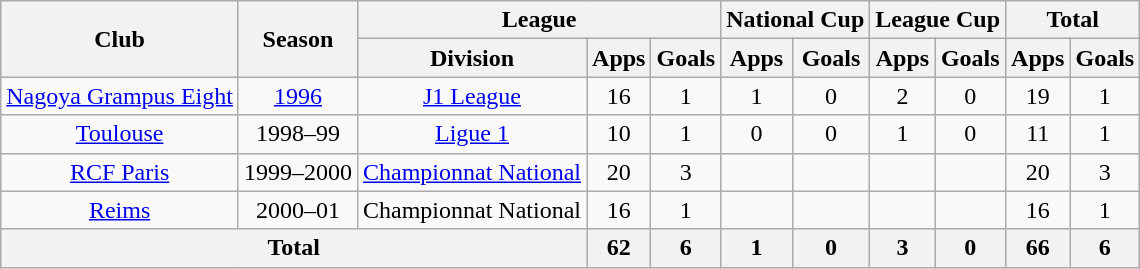<table class="wikitable" style="text-align:center">
<tr>
<th rowspan="2">Club</th>
<th rowspan="2">Season</th>
<th colspan="3">League</th>
<th colspan="2">National Cup</th>
<th colspan="2">League Cup</th>
<th colspan="2">Total</th>
</tr>
<tr>
<th>Division</th>
<th>Apps</th>
<th>Goals</th>
<th>Apps</th>
<th>Goals</th>
<th>Apps</th>
<th>Goals</th>
<th>Apps</th>
<th>Goals</th>
</tr>
<tr>
<td><a href='#'>Nagoya Grampus Eight</a></td>
<td><a href='#'>1996</a></td>
<td><a href='#'>J1 League</a></td>
<td>16</td>
<td>1</td>
<td>1</td>
<td>0</td>
<td>2</td>
<td>0</td>
<td>19</td>
<td>1</td>
</tr>
<tr>
<td><a href='#'>Toulouse</a></td>
<td>1998–99</td>
<td><a href='#'>Ligue 1</a></td>
<td>10</td>
<td>1</td>
<td>0</td>
<td>0</td>
<td>1</td>
<td>0</td>
<td>11</td>
<td>1</td>
</tr>
<tr>
<td><a href='#'>RCF Paris</a></td>
<td>1999–2000</td>
<td><a href='#'>Championnat National</a></td>
<td>20</td>
<td>3</td>
<td></td>
<td></td>
<td></td>
<td></td>
<td>20</td>
<td>3</td>
</tr>
<tr>
<td><a href='#'>Reims</a></td>
<td>2000–01</td>
<td>Championnat National</td>
<td>16</td>
<td>1</td>
<td></td>
<td></td>
<td></td>
<td></td>
<td>16</td>
<td>1</td>
</tr>
<tr>
<th colspan="3">Total</th>
<th>62</th>
<th>6</th>
<th>1</th>
<th>0</th>
<th>3</th>
<th>0</th>
<th>66</th>
<th>6</th>
</tr>
</table>
